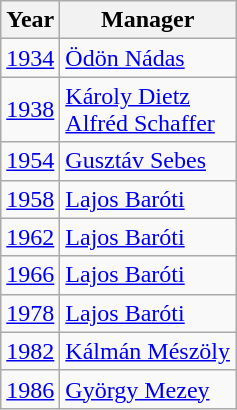<table class="wikitable">
<tr>
<th>Year</th>
<th>Manager</th>
</tr>
<tr>
<td align=center><a href='#'>1934</a></td>
<td> <a href='#'>Ödön Nádas</a></td>
</tr>
<tr>
<td align=center><a href='#'>1938</a></td>
<td> <a href='#'>Károly Dietz</a> <br>  <a href='#'>Alfréd Schaffer</a></td>
</tr>
<tr>
<td align=center><a href='#'>1954</a></td>
<td> <a href='#'>Gusztáv Sebes</a></td>
</tr>
<tr>
<td align=center><a href='#'>1958</a></td>
<td> <a href='#'>Lajos Baróti</a></td>
</tr>
<tr>
<td align=center><a href='#'>1962</a></td>
<td> <a href='#'>Lajos Baróti</a></td>
</tr>
<tr>
<td align=center><a href='#'>1966</a></td>
<td> <a href='#'>Lajos Baróti</a></td>
</tr>
<tr>
<td align=center><a href='#'>1978</a></td>
<td> <a href='#'>Lajos Baróti</a></td>
</tr>
<tr>
<td align=center><a href='#'>1982</a></td>
<td> <a href='#'>Kálmán Mészöly</a></td>
</tr>
<tr>
<td align=center><a href='#'>1986</a></td>
<td> <a href='#'>György Mezey</a></td>
</tr>
</table>
